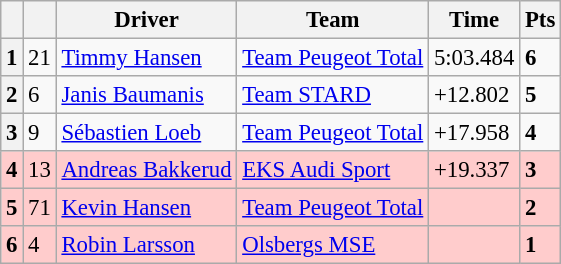<table class="wikitable" style="font-size:95%">
<tr>
<th></th>
<th></th>
<th>Driver</th>
<th>Team</th>
<th>Time</th>
<th>Pts</th>
</tr>
<tr>
<th>1</th>
<td>21</td>
<td> <a href='#'>Timmy Hansen</a></td>
<td><a href='#'>Team Peugeot Total</a></td>
<td>5:03.484</td>
<td><strong>6</strong></td>
</tr>
<tr>
<th>2</th>
<td>6</td>
<td> <a href='#'>Janis Baumanis</a></td>
<td><a href='#'>Team STARD</a></td>
<td>+12.802</td>
<td><strong>5</strong></td>
</tr>
<tr>
<th>3</th>
<td>9</td>
<td> <a href='#'>Sébastien Loeb</a></td>
<td><a href='#'>Team Peugeot Total</a></td>
<td>+17.958</td>
<td><strong>4</strong></td>
</tr>
<tr>
<th style="background:#ffcccc;">4</th>
<td style="background:#ffcccc;">13</td>
<td style="background:#ffcccc;"> <a href='#'>Andreas Bakkerud</a></td>
<td style="background:#ffcccc;"><a href='#'>EKS Audi Sport</a></td>
<td style="background:#ffcccc;">+19.337</td>
<td style="background:#ffcccc;"><strong>3</strong></td>
</tr>
<tr>
<th style="background:#ffcccc;">5</th>
<td style="background:#ffcccc;">71</td>
<td style="background:#ffcccc;"> <a href='#'>Kevin Hansen</a></td>
<td style="background:#ffcccc;"><a href='#'>Team Peugeot Total</a></td>
<td style="background:#ffcccc;"></td>
<td style="background:#ffcccc;"><strong>2</strong></td>
</tr>
<tr>
<th style="background:#ffcccc;">6</th>
<td style="background:#ffcccc;">4</td>
<td style="background:#ffcccc;"> <a href='#'>Robin Larsson</a></td>
<td style="background:#ffcccc;"><a href='#'>Olsbergs MSE</a></td>
<td style="background:#ffcccc;"></td>
<td style="background:#ffcccc;"><strong>1</strong></td>
</tr>
</table>
